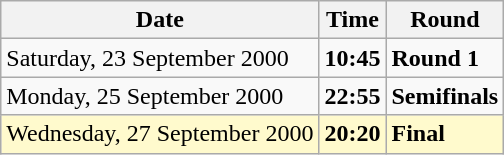<table class="wikitable">
<tr>
<th>Date</th>
<th>Time</th>
<th>Round</th>
</tr>
<tr>
<td>Saturday, 23 September 2000</td>
<td><strong>10:45</strong></td>
<td><strong>Round 1</strong></td>
</tr>
<tr>
<td>Monday, 25 September 2000</td>
<td><strong>22:55</strong></td>
<td><strong>Semifinals</strong></td>
</tr>
<tr style=background:lemonchiffon>
<td>Wednesday, 27 September 2000</td>
<td><strong>20:20</strong></td>
<td><strong>Final</strong></td>
</tr>
</table>
